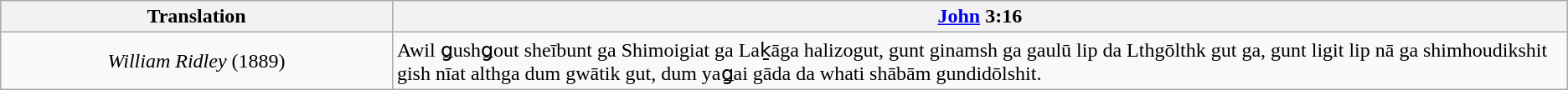<table class="wikitable">
<tr>
<th style="text-align:center; width:25%;">Translation</th>
<th><a href='#'>John</a> 3:16</th>
</tr>
<tr>
<td style="text-align:center;"><em>William Ridley</em> (1889)</td>
<td>Awil ǥushǥout sheībunt ga Shimoigiat ga Laḵāga halizogut, gunt ginamsh ga gaulū lip da Lthgōlthk gut ga, gunt ligit lip nā ga shimhoudikshit gish nīat althga dum gwātik gut, dum yaǥai gāda da whati shābām gundidōlshit.</td>
</tr>
</table>
